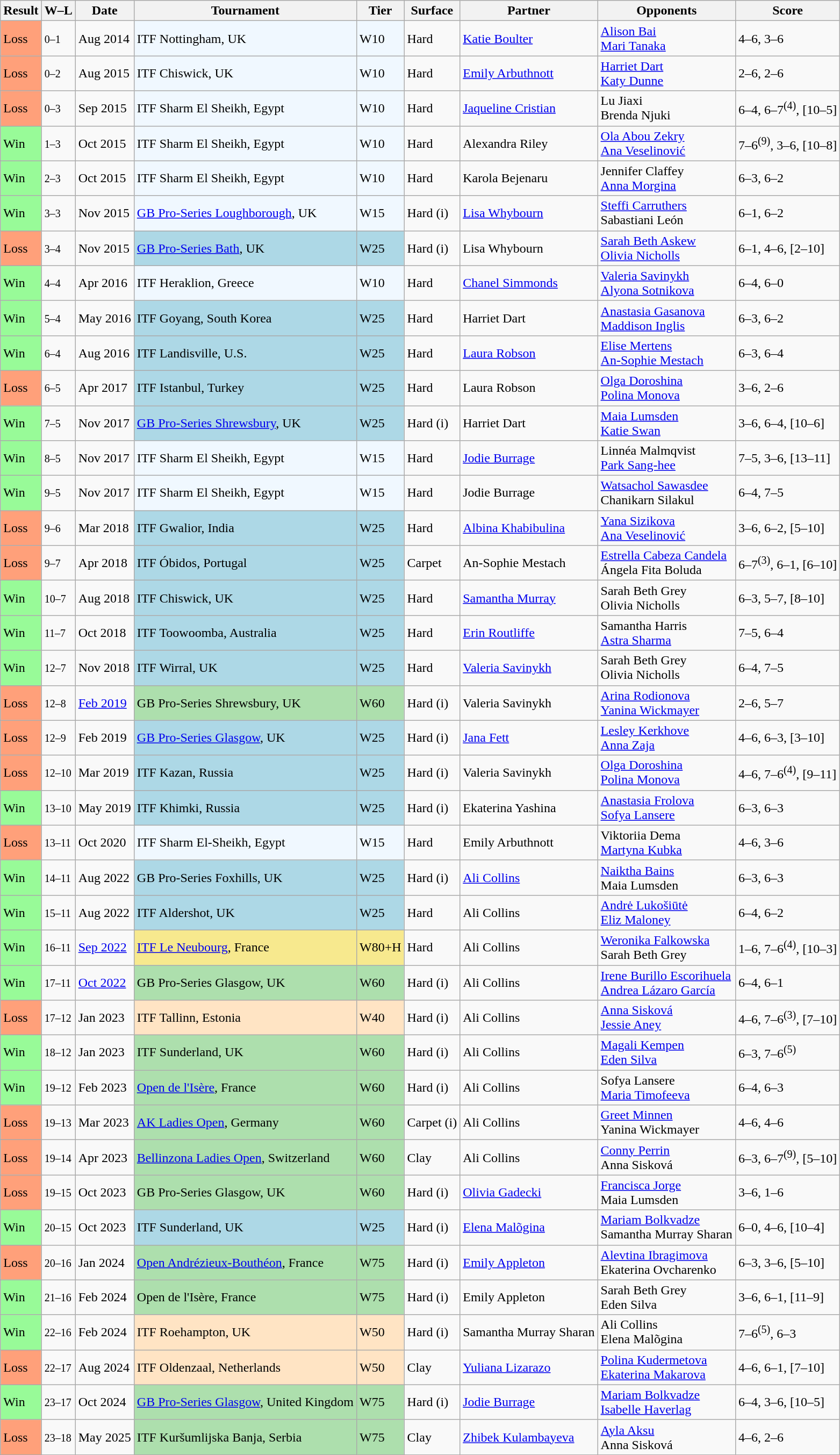<table class="sortable wikitable">
<tr>
<th>Result</th>
<th class=unsortable>W–L</th>
<th>Date</th>
<th>Tournament</th>
<th>Tier</th>
<th>Surface</th>
<th>Partner</th>
<th>Opponents</th>
<th class=unsortable>Score</th>
</tr>
<tr>
<td style="background:#ffa07a;">Loss</td>
<td><small>0–1</small></td>
<td>Aug 2014</td>
<td style="background:#f0f8ff;">ITF Nottingham, UK</td>
<td style="background:#f0f8ff;">W10</td>
<td>Hard</td>
<td> <a href='#'>Katie Boulter</a></td>
<td> <a href='#'>Alison Bai</a> <br>  <a href='#'>Mari Tanaka</a></td>
<td>4–6, 3–6</td>
</tr>
<tr>
<td style="background:#ffa07a;">Loss</td>
<td><small>0–2</small></td>
<td>Aug 2015</td>
<td style="background:#f0f8ff;">ITF Chiswick, UK</td>
<td style="background:#f0f8ff;">W10</td>
<td>Hard</td>
<td> <a href='#'>Emily Arbuthnott</a></td>
<td> <a href='#'>Harriet Dart</a> <br>  <a href='#'>Katy Dunne</a></td>
<td>2–6, 2–6</td>
</tr>
<tr>
<td style="background:#ffa07a;">Loss</td>
<td><small>0–3</small></td>
<td>Sep 2015</td>
<td style="background:#f0f8ff;">ITF Sharm El Sheikh, Egypt</td>
<td style="background:#f0f8ff;">W10</td>
<td>Hard</td>
<td> <a href='#'>Jaqueline Cristian</a></td>
<td> Lu Jiaxi <br>  Brenda Njuki</td>
<td>6–4, 6–7<sup>(4)</sup>, [10–5]</td>
</tr>
<tr>
<td style="background:#98fb98;">Win</td>
<td><small>1–3</small></td>
<td>Oct 2015</td>
<td style="background:#f0f8ff;">ITF Sharm El Sheikh, Egypt</td>
<td style="background:#f0f8ff;">W10</td>
<td>Hard</td>
<td> Alexandra Riley</td>
<td> <a href='#'>Ola Abou Zekry</a> <br>  <a href='#'>Ana Veselinović</a></td>
<td>7–6<sup>(9)</sup>, 3–6, [10–8]</td>
</tr>
<tr>
<td style="background:#98fb98;">Win</td>
<td><small>2–3</small></td>
<td>Oct 2015</td>
<td style="background:#f0f8ff;">ITF Sharm El Sheikh, Egypt</td>
<td style="background:#f0f8ff;">W10</td>
<td>Hard</td>
<td> Karola Bejenaru</td>
<td> Jennifer Claffey <br>  <a href='#'>Anna Morgina</a></td>
<td>6–3, 6–2</td>
</tr>
<tr>
<td style="background:#98fb98;">Win</td>
<td><small>3–3</small></td>
<td>Nov 2015</td>
<td style="background:#f0f8ff;"><a href='#'>GB Pro-Series Loughborough</a>, UK</td>
<td style="background:#f0f8ff;">W15</td>
<td>Hard (i)</td>
<td> <a href='#'>Lisa Whybourn</a></td>
<td> <a href='#'>Steffi Carruthers</a> <br>  Sabastiani León</td>
<td>6–1, 6–2</td>
</tr>
<tr>
<td style="background:#ffa07a;">Loss</td>
<td><small>3–4</small></td>
<td>Nov 2015</td>
<td style="background:lightblue;"><a href='#'>GB Pro-Series Bath</a>, UK</td>
<td style="background:lightblue;">W25</td>
<td>Hard (i)</td>
<td> Lisa Whybourn</td>
<td> <a href='#'>Sarah Beth Askew</a> <br>  <a href='#'>Olivia Nicholls</a></td>
<td>6–1, 4–6, [2–10]</td>
</tr>
<tr>
<td style="background:#98fb98;">Win</td>
<td><small>4–4</small></td>
<td>Apr 2016</td>
<td style="background:#f0f8ff;">ITF Heraklion, Greece</td>
<td style="background:#f0f8ff;">W10</td>
<td>Hard</td>
<td> <a href='#'>Chanel Simmonds</a></td>
<td> <a href='#'>Valeria Savinykh</a> <br>  <a href='#'>Alyona Sotnikova</a></td>
<td>6–4, 6–0</td>
</tr>
<tr>
<td style="background:#98fb98;">Win</td>
<td><small>5–4</small></td>
<td>May 2016</td>
<td style="background:lightblue;">ITF Goyang, South Korea</td>
<td style="background:lightblue;">W25</td>
<td>Hard</td>
<td> Harriet Dart</td>
<td> <a href='#'>Anastasia Gasanova</a> <br>  <a href='#'>Maddison Inglis</a></td>
<td>6–3, 6–2</td>
</tr>
<tr>
<td style="background:#98fb98;">Win</td>
<td><small>6–4</small></td>
<td>Aug 2016</td>
<td style="background:lightblue;">ITF Landisville, U.S.</td>
<td style="background:lightblue;">W25</td>
<td>Hard</td>
<td> <a href='#'>Laura Robson</a></td>
<td> <a href='#'>Elise Mertens</a> <br>  <a href='#'>An-Sophie Mestach</a></td>
<td>6–3, 6–4</td>
</tr>
<tr>
<td style="background:#ffa07a;">Loss</td>
<td><small>6–5</small></td>
<td>Apr 2017</td>
<td style="background:lightblue;">ITF Istanbul, Turkey</td>
<td style="background:lightblue;">W25</td>
<td>Hard</td>
<td> Laura Robson</td>
<td> <a href='#'>Olga Doroshina</a> <br>  <a href='#'>Polina Monova</a></td>
<td>3–6, 2–6</td>
</tr>
<tr>
<td style="background:#98fb98;">Win</td>
<td><small>7–5</small></td>
<td>Nov 2017</td>
<td style="background:lightblue;"><a href='#'>GB Pro-Series Shrewsbury</a>, UK</td>
<td style="background:lightblue;">W25</td>
<td>Hard (i)</td>
<td> Harriet Dart</td>
<td> <a href='#'>Maia Lumsden</a> <br>  <a href='#'>Katie Swan</a></td>
<td>3–6, 6–4, [10–6]</td>
</tr>
<tr>
<td style="background:#98fb98;">Win</td>
<td><small>8–5</small></td>
<td>Nov 2017</td>
<td style="background:#f0f8ff;">ITF Sharm El Sheikh, Egypt</td>
<td style="background:#f0f8ff;">W15</td>
<td>Hard</td>
<td> <a href='#'>Jodie Burrage</a></td>
<td> Linnéa Malmqvist <br>  <a href='#'>Park Sang-hee</a></td>
<td>7–5, 3–6, [13–11]</td>
</tr>
<tr>
<td style="background:#98fb98;">Win</td>
<td><small>9–5</small></td>
<td>Nov 2017</td>
<td style="background:#f0f8ff;">ITF Sharm El Sheikh, Egypt</td>
<td style="background:#f0f8ff;">W15</td>
<td>Hard</td>
<td> Jodie Burrage</td>
<td> <a href='#'>Watsachol Sawasdee</a> <br>  Chanikarn Silakul</td>
<td>6–4, 7–5</td>
</tr>
<tr>
<td style="background:#ffa07a;">Loss</td>
<td><small>9–6</small></td>
<td>Mar 2018</td>
<td style="background:lightblue;">ITF Gwalior, India</td>
<td style="background:lightblue;">W25</td>
<td>Hard</td>
<td> <a href='#'>Albina Khabibulina</a></td>
<td> <a href='#'>Yana Sizikova</a> <br>  <a href='#'>Ana Veselinović</a></td>
<td>3–6, 6–2, [5–10]</td>
</tr>
<tr>
<td style="background:#ffa07a;">Loss</td>
<td><small>9–7</small></td>
<td>Apr 2018</td>
<td style="background:lightblue;">ITF Óbidos, Portugal</td>
<td style="background:lightblue;">W25</td>
<td>Carpet</td>
<td> An-Sophie Mestach</td>
<td> <a href='#'>Estrella Cabeza Candela</a> <br>  Ángela Fita Boluda</td>
<td>6–7<sup>(3)</sup>, 6–1, [6–10]</td>
</tr>
<tr>
<td style="background:#98fb98;">Win</td>
<td><small>10–7</small></td>
<td>Aug 2018</td>
<td style="background:lightblue;">ITF Chiswick, UK</td>
<td style="background:lightblue;">W25</td>
<td>Hard</td>
<td> <a href='#'>Samantha Murray</a></td>
<td> Sarah Beth Grey <br>  Olivia Nicholls</td>
<td>6–3, 5–7, [8–10]</td>
</tr>
<tr>
<td style="background:#98fb98;">Win</td>
<td><small>11–7</small></td>
<td>Oct 2018</td>
<td style="background:lightblue;">ITF Toowoomba, Australia</td>
<td style="background:lightblue;">W25</td>
<td>Hard</td>
<td> <a href='#'>Erin Routliffe</a></td>
<td> Samantha Harris <br>  <a href='#'>Astra Sharma</a></td>
<td>7–5, 6–4</td>
</tr>
<tr>
<td style="background:#98fb98;">Win</td>
<td><small>12–7</small></td>
<td>Nov 2018</td>
<td style="background:lightblue;">ITF Wirral, UK</td>
<td style="background:lightblue;">W25</td>
<td>Hard</td>
<td> <a href='#'>Valeria Savinykh</a></td>
<td> Sarah Beth Grey <br>  Olivia Nicholls</td>
<td>6–4, 7–5</td>
</tr>
<tr>
<td style="background:#ffa07a;">Loss</td>
<td><small>12–8</small></td>
<td><a href='#'>Feb 2019</a></td>
<td style="background:#addfad;">GB Pro-Series Shrewsbury, UK</td>
<td style="background:#addfad;">W60</td>
<td>Hard (i)</td>
<td> Valeria Savinykh</td>
<td> <a href='#'>Arina Rodionova</a> <br>  <a href='#'>Yanina Wickmayer</a></td>
<td>2–6, 5–7</td>
</tr>
<tr>
<td style="background:#ffa07a;">Loss</td>
<td><small>12–9</small></td>
<td>Feb 2019</td>
<td style="background:lightblue;"><a href='#'>GB Pro-Series Glasgow</a>, UK</td>
<td style="background:lightblue;">W25</td>
<td>Hard (i)</td>
<td> <a href='#'>Jana Fett</a></td>
<td> <a href='#'>Lesley Kerkhove</a> <br>  <a href='#'>Anna Zaja</a></td>
<td>4–6, 6–3, [3–10]</td>
</tr>
<tr>
<td style="background:#ffa07a;">Loss</td>
<td><small>12–10</small></td>
<td>Mar 2019</td>
<td style="background:lightblue;">ITF Kazan, Russia</td>
<td style="background:lightblue;">W25</td>
<td>Hard (i)</td>
<td> Valeria Savinykh</td>
<td> <a href='#'>Olga Doroshina</a> <br>  <a href='#'>Polina Monova</a></td>
<td>4–6, 7–6<sup>(4)</sup>, [9–11]</td>
</tr>
<tr>
<td style="background:#98fb98;">Win</td>
<td><small>13–10</small></td>
<td>May 2019</td>
<td style="background:lightblue;">ITF Khimki, Russia</td>
<td style="background:lightblue;">W25</td>
<td>Hard (i)</td>
<td> Ekaterina Yashina</td>
<td> <a href='#'>Anastasia Frolova</a> <br>  <a href='#'>Sofya Lansere</a></td>
<td>6–3, 6–3</td>
</tr>
<tr>
<td style="background:#ffa07a;">Loss</td>
<td><small>13–11</small></td>
<td>Oct 2020</td>
<td style="background:#f0f8ff;">ITF Sharm El-Sheikh, Egypt</td>
<td style="background:#f0f8ff;">W15</td>
<td>Hard</td>
<td> Emily Arbuthnott</td>
<td> Viktoriia Dema <br>  <a href='#'>Martyna Kubka</a></td>
<td>4–6, 3–6</td>
</tr>
<tr>
<td style="background:#98fb98;">Win</td>
<td><small>14–11</small></td>
<td>Aug 2022</td>
<td style="background:lightblue;">GB Pro-Series Foxhills, UK</td>
<td style="background:lightblue;">W25</td>
<td>Hard (i)</td>
<td> <a href='#'>Ali Collins</a></td>
<td> <a href='#'>Naiktha Bains</a> <br>  Maia Lumsden</td>
<td>6–3, 6–3</td>
</tr>
<tr>
<td style="background:#98fb98;">Win</td>
<td><small>15–11</small></td>
<td>Aug 2022</td>
<td style="background:lightblue;">ITF Aldershot, UK</td>
<td style="background:lightblue;">W25</td>
<td>Hard</td>
<td> Ali Collins</td>
<td> <a href='#'>Andrė Lukošiūtė</a> <br>  <a href='#'>Eliz Maloney</a></td>
<td>6–4, 6–2</td>
</tr>
<tr>
<td style="background:#98fb98;">Win</td>
<td><small>16–11</small></td>
<td><a href='#'>Sep 2022</a></td>
<td style="background:#f7e98e;"><a href='#'>ITF Le Neubourg</a>, France</td>
<td style="background:#f7e98e;">W80+H</td>
<td>Hard</td>
<td> Ali Collins</td>
<td> <a href='#'>Weronika Falkowska</a> <br>  Sarah Beth Grey</td>
<td>1–6, 7–6<sup>(4)</sup>, [10–3]</td>
</tr>
<tr>
<td style="background:#98fb98;">Win</td>
<td><small>17–11</small></td>
<td><a href='#'>Oct 2022</a></td>
<td style="background:#addfad;">GB Pro-Series Glasgow, UK</td>
<td style="background:#addfad;">W60</td>
<td>Hard (i)</td>
<td> Ali Collins</td>
<td> <a href='#'>Irene Burillo Escorihuela</a> <br>  <a href='#'>Andrea Lázaro García</a></td>
<td>6–4, 6–1</td>
</tr>
<tr>
<td style="background:#ffa07a;">Loss</td>
<td><small>17–12</small></td>
<td>Jan 2023</td>
<td style="background:#ffe4c4;">ITF Tallinn, Estonia</td>
<td style="background:#ffe4c4;">W40</td>
<td>Hard (i)</td>
<td> Ali Collins</td>
<td> <a href='#'>Anna Sisková</a> <br>  <a href='#'>Jessie Aney</a></td>
<td>4–6, 7–6<sup>(3)</sup>, [7–10]</td>
</tr>
<tr>
<td style="background:#98fb98;">Win</td>
<td><small>18–12</small></td>
<td>Jan 2023</td>
<td style="background:#addfad;">ITF Sunderland, UK</td>
<td style="background:#addfad;">W60</td>
<td>Hard (i)</td>
<td> Ali Collins</td>
<td> <a href='#'>Magali Kempen</a> <br>  <a href='#'>Eden Silva</a></td>
<td>6–3, 7–6<sup>(5)</sup></td>
</tr>
<tr>
<td style="background:#98fb98;">Win</td>
<td><small>19–12</small></td>
<td>Feb 2023</td>
<td style="background:#addfad;"><a href='#'>Open de l'Isère</a>, France</td>
<td style="background:#addfad;">W60</td>
<td>Hard (i)</td>
<td> Ali Collins</td>
<td> Sofya Lansere <br>  <a href='#'>Maria Timofeeva</a></td>
<td>6–4, 6–3</td>
</tr>
<tr>
<td style="background:#ffa07a;">Loss</td>
<td><small>19–13</small></td>
<td>Mar 2023</td>
<td style="background:#addfad;"><a href='#'>AK Ladies Open</a>, Germany</td>
<td style="background:#addfad;">W60</td>
<td>Carpet (i)</td>
<td> Ali Collins</td>
<td> <a href='#'>Greet Minnen</a> <br>  Yanina Wickmayer</td>
<td>4–6, 4–6</td>
</tr>
<tr>
<td style="background:#ffa07a;">Loss</td>
<td><small>19–14</small></td>
<td>Apr 2023</td>
<td style="background:#addfad;"><a href='#'>Bellinzona Ladies Open</a>, Switzerland</td>
<td style="background:#addfad;">W60</td>
<td>Clay</td>
<td> Ali Collins</td>
<td> <a href='#'>Conny Perrin</a> <br>  Anna Sisková</td>
<td>6–3, 6–7<sup>(9)</sup>, [5–10]</td>
</tr>
<tr>
<td style="background:#ffa07a;">Loss</td>
<td><small>19–15</small></td>
<td>Oct 2023</td>
<td style="background:#addfad;">GB Pro-Series Glasgow, UK</td>
<td style="background:#addfad;">W60</td>
<td>Hard (i)</td>
<td> <a href='#'>Olivia Gadecki</a></td>
<td> <a href='#'>Francisca Jorge</a> <br>  Maia Lumsden</td>
<td>3–6, 1–6</td>
</tr>
<tr>
<td style="background:#98fb98;">Win</td>
<td><small>20–15</small></td>
<td>Oct 2023</td>
<td style="background:lightblue;">ITF Sunderland, UK</td>
<td style="background:lightblue;">W25</td>
<td>Hard (i)</td>
<td> <a href='#'>Elena Malõgina</a></td>
<td> <a href='#'>Mariam Bolkvadze</a> <br>  Samantha Murray Sharan</td>
<td>6–0, 4–6, [10–4]</td>
</tr>
<tr>
<td style="background:#ffa07a;">Loss</td>
<td><small>20–16</small></td>
<td>Jan 2024</td>
<td style="background:#addfad;"><a href='#'>Open Andrézieux-Bouthéon</a>, France</td>
<td style="background:#addfad;">W75</td>
<td>Hard (i)</td>
<td> <a href='#'>Emily Appleton</a></td>
<td> <a href='#'>Alevtina Ibragimova</a> <br>  Ekaterina Ovcharenko</td>
<td>6–3, 3–6, [5–10]</td>
</tr>
<tr>
<td style="background:#98FB98;">Win</td>
<td><small>21–16</small></td>
<td>Feb 2024</td>
<td style="background:#addfad;">Open de l'Isère, France</td>
<td style="background:#addfad;">W75</td>
<td>Hard (i)</td>
<td> Emily Appleton</td>
<td> Sarah Beth Grey <br>  Eden Silva</td>
<td>3–6, 6–1, [11–9]</td>
</tr>
<tr>
<td style="background:#98FB98;">Win</td>
<td><small>22–16</small></td>
<td>Feb 2024</td>
<td style="background:#ffe4c4;">ITF Roehampton, UK</td>
<td style="background:#ffe4c4;">W50</td>
<td>Hard (i)</td>
<td> Samantha Murray Sharan</td>
<td> Ali Collins <br>  Elena Malõgina</td>
<td>7–6<sup>(5)</sup>, 6–3</td>
</tr>
<tr>
<td style="background:#ffa07a;">Loss</td>
<td><small>22–17</small></td>
<td>Aug 2024</td>
<td style="background:#ffe4c4;">ITF Oldenzaal, Netherlands</td>
<td style="background:#ffe4c4;">W50</td>
<td>Clay</td>
<td> <a href='#'>Yuliana Lizarazo</a></td>
<td> <a href='#'>Polina Kudermetova</a> <br>  <a href='#'>Ekaterina Makarova</a></td>
<td>4–6, 6–1, [7–10]</td>
</tr>
<tr>
<td style="background:#98FB98;">Win</td>
<td><small>23–17</small></td>
<td>Oct 2024</td>
<td style="background:#addfad;"><a href='#'>GB Pro-Series Glasgow</a>, United Kingdom</td>
<td style="background:#addfad;">W75</td>
<td>Hard (i)</td>
<td> <a href='#'>Jodie Burrage</a></td>
<td> <a href='#'>Mariam Bolkvadze</a> <br>  <a href='#'>Isabelle Haverlag</a></td>
<td>6–4, 3–6, [10–5]</td>
</tr>
<tr>
<td style="background:#ffa07a;">Loss</td>
<td><small>23–18</small></td>
<td>May 2025</td>
<td style="background:#addfad">ITF Kuršumlijska Banja, Serbia</td>
<td style="background:#addfad">W75</td>
<td>Clay</td>
<td> <a href='#'>Zhibek Kulambayeva</a></td>
<td> <a href='#'>Ayla Aksu</a> <br>  Anna Sisková</td>
<td>4–6, 2–6</td>
</tr>
</table>
